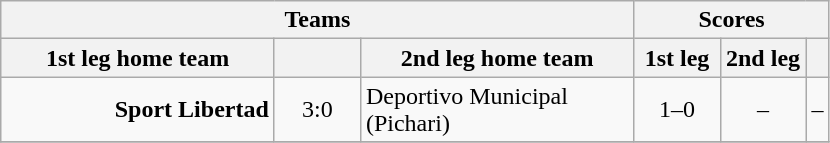<table class="wikitable" style="text-align: center;">
<tr>
<th colspan=3>Teams</th>
<th colspan=3>Scores</th>
</tr>
<tr>
<th width="175">1st leg home team</th>
<th width="50"></th>
<th width="175">2nd leg home team</th>
<th width="50">1st leg</th>
<th width="50">2nd leg</th>
<th></th>
</tr>
<tr>
<td align=right><strong>Sport Libertad</strong></td>
<td>3:0</td>
<td align=left>Deportivo Municipal (Pichari)</td>
<td>1–0</td>
<td>–</td>
<td>–</td>
</tr>
<tr>
</tr>
</table>
